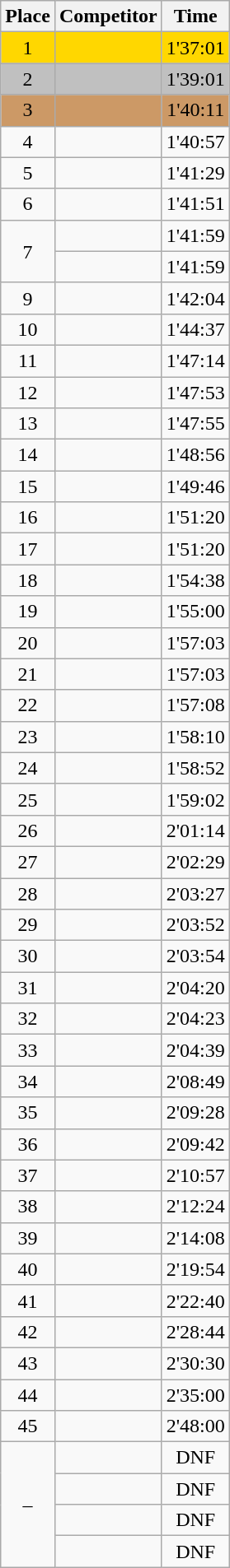<table class=wikitable style="text-align:center">
<tr>
<th>Place</th>
<th>Competitor</th>
<th>Time</th>
</tr>
<tr align=center bgcolor=gold>
<td>1</td>
<td align=left></td>
<td>1'37:01</td>
</tr>
<tr align=center bgcolor=silver>
<td>2</td>
<td align=left></td>
<td>1'39:01</td>
</tr>
<tr align=center bgcolor=cc9966>
<td>3</td>
<td align=left></td>
<td>1'40:11</td>
</tr>
<tr>
<td>4</td>
<td align=left></td>
<td>1'40:57</td>
</tr>
<tr>
<td>5</td>
<td align=left></td>
<td>1'41:29</td>
</tr>
<tr>
<td>6</td>
<td align=left></td>
<td>1'41:51</td>
</tr>
<tr>
<td rowspan=2>7</td>
<td align=left></td>
<td>1'41:59</td>
</tr>
<tr>
<td align=left></td>
<td>1'41:59</td>
</tr>
<tr>
<td>9</td>
<td align=left></td>
<td>1'42:04</td>
</tr>
<tr>
<td>10</td>
<td align=left></td>
<td>1'44:37</td>
</tr>
<tr>
<td>11</td>
<td align=left></td>
<td>1'47:14</td>
</tr>
<tr>
<td>12</td>
<td align=left></td>
<td>1'47:53</td>
</tr>
<tr>
<td>13</td>
<td align=left></td>
<td>1'47:55</td>
</tr>
<tr>
<td>14</td>
<td align=left></td>
<td>1'48:56</td>
</tr>
<tr>
<td>15</td>
<td align=left></td>
<td>1'49:46</td>
</tr>
<tr>
<td>16</td>
<td align=left></td>
<td>1'51:20</td>
</tr>
<tr>
<td>17</td>
<td align=left></td>
<td>1'51:20</td>
</tr>
<tr>
<td>18</td>
<td align=left></td>
<td>1'54:38</td>
</tr>
<tr>
<td>19</td>
<td align=left></td>
<td>1'55:00</td>
</tr>
<tr>
<td>20</td>
<td align=left></td>
<td>1'57:03</td>
</tr>
<tr>
<td>21</td>
<td align=left></td>
<td>1'57:03</td>
</tr>
<tr>
<td>22</td>
<td align=left></td>
<td>1'57:08</td>
</tr>
<tr>
<td>23</td>
<td align=left></td>
<td>1'58:10</td>
</tr>
<tr>
<td>24</td>
<td align=left></td>
<td>1'58:52</td>
</tr>
<tr>
<td>25</td>
<td align=left></td>
<td>1'59:02</td>
</tr>
<tr>
<td>26</td>
<td align=left></td>
<td>2'01:14</td>
</tr>
<tr>
<td>27</td>
<td align=left></td>
<td>2'02:29</td>
</tr>
<tr>
<td>28</td>
<td align=left></td>
<td>2'03:27</td>
</tr>
<tr>
<td>29</td>
<td align=left></td>
<td>2'03:52</td>
</tr>
<tr>
<td>30</td>
<td align=left></td>
<td>2'03:54</td>
</tr>
<tr>
<td>31</td>
<td align=left></td>
<td>2'04:20</td>
</tr>
<tr>
<td>32</td>
<td align=left></td>
<td>2'04:23</td>
</tr>
<tr>
<td>33</td>
<td align=left></td>
<td>2'04:39</td>
</tr>
<tr>
<td>34</td>
<td align=left></td>
<td>2'08:49</td>
</tr>
<tr>
<td>35</td>
<td align=left></td>
<td>2'09:28</td>
</tr>
<tr>
<td>36</td>
<td align=left></td>
<td>2'09:42</td>
</tr>
<tr>
<td>37</td>
<td align=left></td>
<td>2'10:57</td>
</tr>
<tr>
<td>38</td>
<td align=left></td>
<td>2'12:24</td>
</tr>
<tr>
<td>39</td>
<td align=left></td>
<td>2'14:08</td>
</tr>
<tr>
<td>40</td>
<td align=left></td>
<td>2'19:54</td>
</tr>
<tr>
<td>41</td>
<td align=left></td>
<td>2'22:40</td>
</tr>
<tr>
<td>42</td>
<td align=left></td>
<td>2'28:44</td>
</tr>
<tr>
<td>43</td>
<td align=left></td>
<td>2'30:30</td>
</tr>
<tr>
<td>44</td>
<td align=left></td>
<td>2'35:00</td>
</tr>
<tr>
<td>45</td>
<td align=left></td>
<td>2'48:00</td>
</tr>
<tr>
<td rowspan=4>–</td>
<td align=left></td>
<td>DNF</td>
</tr>
<tr>
<td align=left></td>
<td>DNF</td>
</tr>
<tr>
<td align=left></td>
<td>DNF</td>
</tr>
<tr>
<td align=left></td>
<td>DNF</td>
</tr>
</table>
